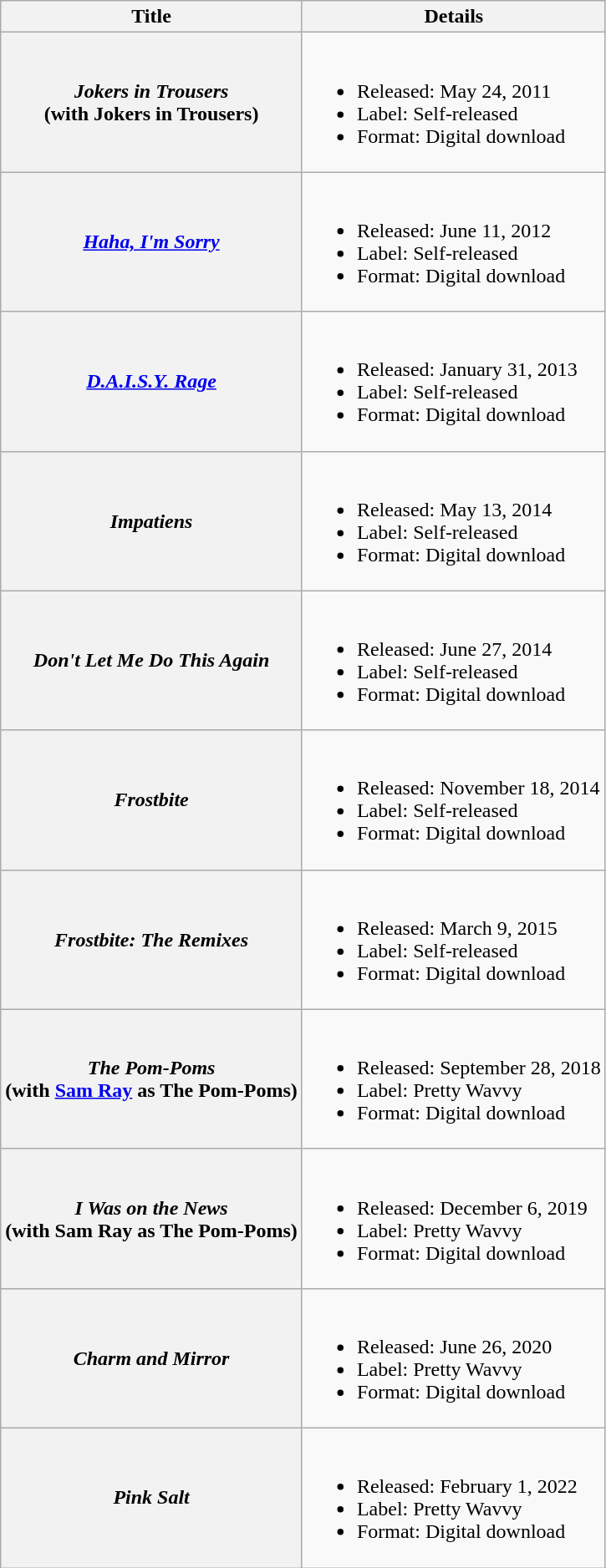<table class="wikitable plainrowheaders">
<tr>
<th scope="col">Title</th>
<th scope="col">Details</th>
</tr>
<tr>
<th scope="row"><em>Jokers in Trousers</em><br><span>(with Jokers in Trousers)</span></th>
<td><br><ul><li>Released: May 24, 2011</li><li>Label: Self-released</li><li>Format: Digital download</li></ul></td>
</tr>
<tr>
<th scope="row"><em><a href='#'>Haha, I'm Sorry</a></em></th>
<td><br><ul><li>Released: June 11, 2012</li><li>Label: Self-released</li><li>Format: Digital download</li></ul></td>
</tr>
<tr>
<th scope="row"><em><a href='#'>D.A.I.S.Y. Rage</a></em></th>
<td><br><ul><li>Released: January 31, 2013</li><li>Label: Self-released</li><li>Format: Digital download</li></ul></td>
</tr>
<tr>
<th scope="row"><em>Impatiens</em></th>
<td><br><ul><li>Released: May 13, 2014</li><li>Label: Self-released</li><li>Format: Digital download</li></ul></td>
</tr>
<tr>
<th scope="row"><em>Don't Let Me Do This Again</em></th>
<td><br><ul><li>Released: June 27, 2014</li><li>Label: Self-released</li><li>Format: Digital download</li></ul></td>
</tr>
<tr>
<th scope="row"><em>Frostbite</em></th>
<td><br><ul><li>Released: November 18, 2014</li><li>Label: Self-released</li><li>Format: Digital download</li></ul></td>
</tr>
<tr>
<th scope="row"><em>Frostbite: The Remixes</em></th>
<td><br><ul><li>Released: March 9, 2015</li><li>Label: Self-released</li><li>Format: Digital download</li></ul></td>
</tr>
<tr>
<th scope="row"><em>The Pom-Poms</em><br><span>(with <a href='#'>Sam Ray</a> as The Pom-Poms)</span></th>
<td><br><ul><li>Released: September 28, 2018</li><li>Label: Pretty Wavvy</li><li>Format: Digital download</li></ul></td>
</tr>
<tr>
<th scope="row"><em>I Was on the News</em><br><span>(with Sam Ray as The Pom-Poms)</span></th>
<td><br><ul><li>Released: December 6, 2019</li><li>Label: Pretty Wavvy</li><li>Format: Digital download</li></ul></td>
</tr>
<tr>
<th scope="row"><em>Charm and Mirror</em></th>
<td><br><ul><li>Released: June 26, 2020</li><li>Label: Pretty Wavvy</li><li>Format: Digital download</li></ul></td>
</tr>
<tr>
<th scope="row"><em>Pink Salt</em></th>
<td><br><ul><li>Released: February 1, 2022</li><li>Label: Pretty Wavvy</li><li>Format: Digital download</li></ul></td>
</tr>
</table>
